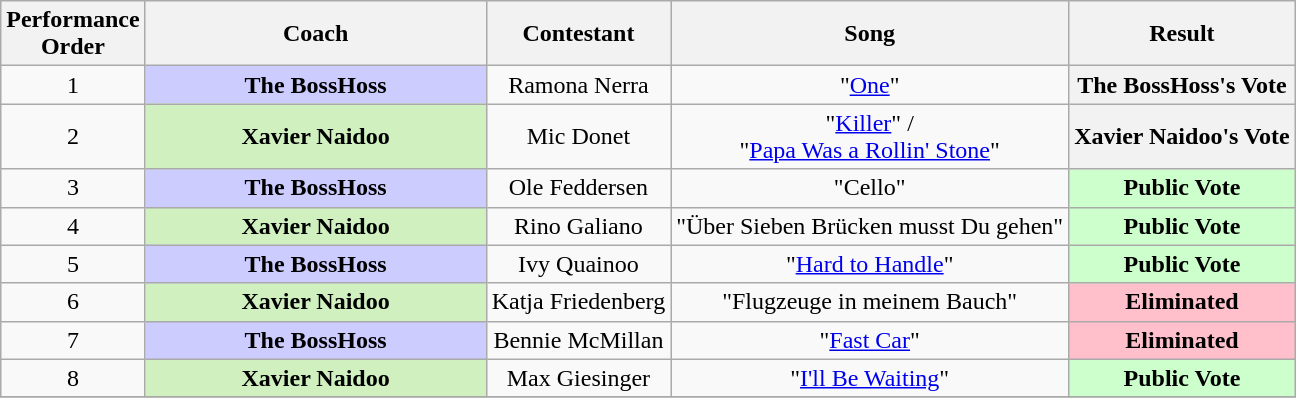<table class="wikitable sortable" style="text-align: center; width: auto;">
<tr>
<th>Performance <br>Order</th>
<th>Coach<br></th>
<th>Contestant</th>
<th>Song</th>
<th>Result</th>
</tr>
<tr>
<td>1</td>
<th style="background-color:#ccf" width="220px">The BossHoss</th>
<td>Ramona Nerra</td>
<td>"<a href='#'>One</a>"</td>
<th>The BossHoss's Vote</th>
</tr>
<tr>
<td>2</td>
<th style="background-color:#d0f0c0" width="220px">Xavier Naidoo</th>
<td>Mic Donet</td>
<td>"<a href='#'>Killer</a>" /<br>"<a href='#'>Papa Was a Rollin' Stone</a>"</td>
<th>Xavier Naidoo's Vote</th>
</tr>
<tr>
<td>3</td>
<th style="background-color:#ccf" width="220px">The BossHoss</th>
<td>Ole Feddersen</td>
<td>"Cello"</td>
<th style="background:#cfc">Public Vote</th>
</tr>
<tr>
<td>4</td>
<th style="background-color:#d0f0c0" width="220px">Xavier Naidoo</th>
<td>Rino Galiano</td>
<td>"Über Sieben Brücken musst Du gehen"</td>
<th style="background:#cfc">Public Vote</th>
</tr>
<tr>
<td>5</td>
<th style="background-color:#ccf" width="220px">The BossHoss</th>
<td>Ivy Quainoo</td>
<td>"<a href='#'>Hard to Handle</a>"</td>
<th style="background:#cfc">Public Vote</th>
</tr>
<tr>
<td>6</td>
<th style="background-color:#d0f0c0" width="220px">Xavier Naidoo</th>
<td>Katja Friedenberg</td>
<td>"Flugzeuge in meinem Bauch"</td>
<th style="background:pink">Eliminated</th>
</tr>
<tr>
<td>7</td>
<th style="background-color:#ccf" width="220px">The BossHoss</th>
<td>Bennie McMillan</td>
<td>"<a href='#'>Fast Car</a>"</td>
<th style="background:pink">Eliminated</th>
</tr>
<tr>
<td>8</td>
<th style="background-color:#d0f0c0" width="220px">Xavier Naidoo</th>
<td>Max Giesinger</td>
<td>"<a href='#'>I'll Be Waiting</a>"</td>
<th style="background:#cfc">Public Vote</th>
</tr>
<tr>
</tr>
</table>
